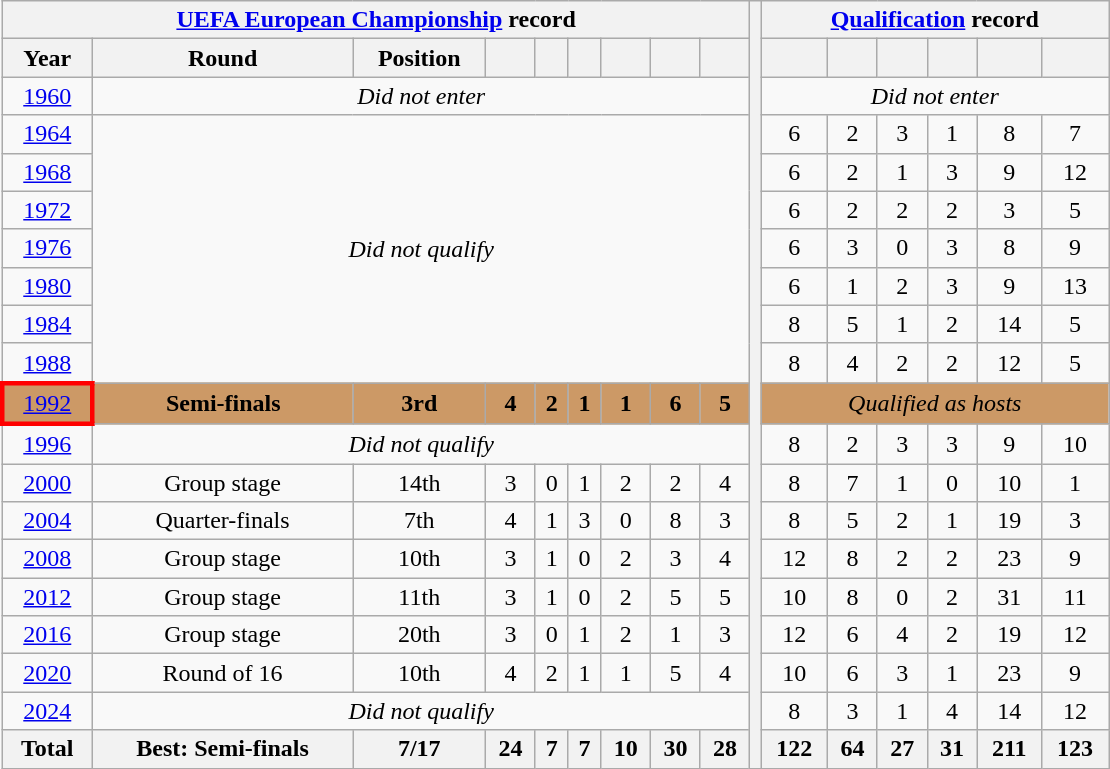<table class="wikitable" style="text-align: center;">
<tr>
<th colspan=9><a href='#'>UEFA European Championship</a> record</th>
<th style="width:1%;" rowspan="20"></th>
<th colspan=6><a href='#'>Qualification</a> record</th>
</tr>
<tr>
<th>Year</th>
<th>Round</th>
<th>Position</th>
<th></th>
<th></th>
<th></th>
<th></th>
<th></th>
<th></th>
<th></th>
<th></th>
<th></th>
<th></th>
<th></th>
<th></th>
</tr>
<tr>
<td> <a href='#'>1960</a></td>
<td colspan="8"><em>Did not enter</em></td>
<td colspan="6"><em>Did not enter</em></td>
</tr>
<tr>
<td> <a href='#'>1964</a></td>
<td colspan=8 rowspan=7><em>Did not qualify</em></td>
<td>6</td>
<td>2</td>
<td>3</td>
<td>1</td>
<td>8</td>
<td>7</td>
</tr>
<tr>
<td> <a href='#'>1968</a></td>
<td>6</td>
<td>2</td>
<td>1</td>
<td>3</td>
<td>9</td>
<td>12</td>
</tr>
<tr>
<td> <a href='#'>1972</a></td>
<td>6</td>
<td>2</td>
<td>2</td>
<td>2</td>
<td>3</td>
<td>5</td>
</tr>
<tr>
<td> <a href='#'>1976</a></td>
<td>6</td>
<td>3</td>
<td>0</td>
<td>3</td>
<td>8</td>
<td>9</td>
</tr>
<tr>
<td> <a href='#'>1980</a></td>
<td>6</td>
<td>1</td>
<td>2</td>
<td>3</td>
<td>9</td>
<td>13</td>
</tr>
<tr>
<td> <a href='#'>1984</a></td>
<td>8</td>
<td>5</td>
<td>1</td>
<td>2</td>
<td>14</td>
<td>5</td>
</tr>
<tr>
<td> <a href='#'>1988</a></td>
<td>8</td>
<td>4</td>
<td>2</td>
<td>2</td>
<td>12</td>
<td>5</td>
</tr>
<tr style="background:#c96;">
<td style="border: 3px solid red"> <a href='#'>1992</a></td>
<td><strong>Semi-finals</strong></td>
<td><strong>3rd</strong></td>
<td><strong>4</strong></td>
<td><strong>2</strong></td>
<td><strong>1</strong></td>
<td><strong>1</strong></td>
<td><strong>6</strong></td>
<td><strong>5</strong></td>
<td colspan=6><em>Qualified as hosts</em></td>
</tr>
<tr>
<td> <a href='#'>1996</a></td>
<td colspan=8><em>Did not qualify</em></td>
<td>8</td>
<td>2</td>
<td>3</td>
<td>3</td>
<td>9</td>
<td>10</td>
</tr>
<tr>
<td>  <a href='#'>2000</a></td>
<td>Group stage</td>
<td>14th</td>
<td>3</td>
<td>0</td>
<td>1</td>
<td>2</td>
<td>2</td>
<td>4</td>
<td>8</td>
<td>7</td>
<td>1</td>
<td>0</td>
<td>10</td>
<td>1</td>
</tr>
<tr>
<td> <a href='#'>2004</a></td>
<td>Quarter-finals</td>
<td>7th</td>
<td>4</td>
<td>1</td>
<td>3</td>
<td>0</td>
<td>8</td>
<td>3</td>
<td>8</td>
<td>5</td>
<td>2</td>
<td>1</td>
<td>19</td>
<td>3</td>
</tr>
<tr>
<td>  <a href='#'>2008</a></td>
<td>Group stage</td>
<td>10th</td>
<td>3</td>
<td>1</td>
<td>0</td>
<td>2</td>
<td>3</td>
<td>4</td>
<td>12</td>
<td>8</td>
<td>2</td>
<td>2</td>
<td>23</td>
<td>9</td>
</tr>
<tr>
<td>  <a href='#'>2012</a></td>
<td>Group stage</td>
<td>11th</td>
<td>3</td>
<td>1</td>
<td>0</td>
<td>2</td>
<td>5</td>
<td>5</td>
<td>10</td>
<td>8</td>
<td>0</td>
<td>2</td>
<td>31</td>
<td>11</td>
</tr>
<tr>
<td> <a href='#'>2016</a></td>
<td>Group stage</td>
<td>20th</td>
<td>3</td>
<td>0</td>
<td>1</td>
<td>2</td>
<td>1</td>
<td>3</td>
<td>12</td>
<td>6</td>
<td>4</td>
<td>2</td>
<td>19</td>
<td>12</td>
</tr>
<tr>
<td> <a href='#'>2020</a></td>
<td>Round of 16</td>
<td>10th</td>
<td>4</td>
<td>2</td>
<td>1</td>
<td>1</td>
<td>5</td>
<td>4</td>
<td>10</td>
<td>6</td>
<td>3</td>
<td>1</td>
<td>23</td>
<td>9</td>
</tr>
<tr>
<td> <a href='#'>2024</a></td>
<td colspan=8><em>Did not qualify</em></td>
<td>8</td>
<td>3</td>
<td>1</td>
<td>4</td>
<td>14</td>
<td>12</td>
</tr>
<tr>
<th>Total</th>
<th>Best: Semi-finals</th>
<th>7/17</th>
<th>24</th>
<th>7</th>
<th>7</th>
<th>10</th>
<th>30</th>
<th>28</th>
<th>122</th>
<th>64</th>
<th>27</th>
<th>31</th>
<th>211</th>
<th>123</th>
</tr>
</table>
